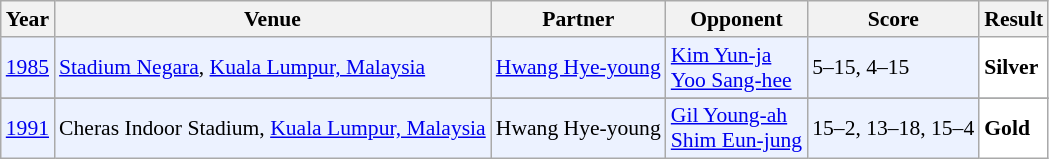<table class="sortable wikitable" style="font-size: 90%;">
<tr>
<th>Year</th>
<th>Venue</th>
<th>Partner</th>
<th>Opponent</th>
<th>Score</th>
<th>Result</th>
</tr>
<tr style="background:#ECF2FF">
<td align="center"><a href='#'>1985</a></td>
<td align="left"><a href='#'>Stadium Negara</a>, <a href='#'>Kuala Lumpur, Malaysia</a></td>
<td align="left"> <a href='#'>Hwang Hye-young</a></td>
<td align="left"> <a href='#'>Kim Yun-ja</a> <br>  <a href='#'>Yoo Sang-hee</a></td>
<td align="left">5–15, 4–15</td>
<td style="text-align:left; background:white"> <strong>Silver</strong></td>
</tr>
<tr>
</tr>
<tr style="background:#ECF2FF">
<td align="center"><a href='#'>1991</a></td>
<td align="left">Cheras Indoor Stadium, <a href='#'>Kuala Lumpur, Malaysia</a></td>
<td align="left"> Hwang Hye-young</td>
<td align="left"> <a href='#'>Gil Young-ah</a> <br>  <a href='#'>Shim Eun-jung</a></td>
<td align="left">15–2, 13–18, 15–4</td>
<td style="text-align:left; background:white"> <strong>Gold</strong></td>
</tr>
</table>
